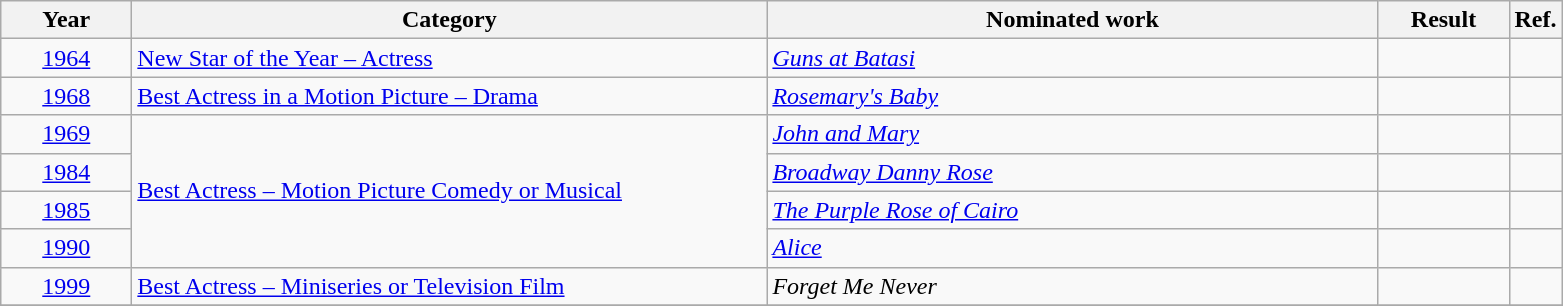<table class=wikitable>
<tr>
<th scope="col" style="width:5em;">Year</th>
<th scope="col" style="width:26em;">Category</th>
<th scope="col" style="width:25em;">Nominated work</th>
<th scope="col" style="width:5em;">Result</th>
<th>Ref.</th>
</tr>
<tr>
<td style="text-align:center;"><a href='#'>1964</a></td>
<td><a href='#'>New Star of the Year – Actress</a></td>
<td><em><a href='#'>Guns at Batasi</a></em></td>
<td></td>
<td style="text-align:center;" rowspan="1"></td>
</tr>
<tr>
<td style="text-align:center;"><a href='#'>1968</a></td>
<td><a href='#'>Best Actress in a Motion Picture – Drama</a></td>
<td><em><a href='#'>Rosemary's Baby</a></em></td>
<td></td>
<td style="text-align:center;"></td>
</tr>
<tr>
<td style="text-align:center;"><a href='#'>1969</a></td>
<td rowspan=4><a href='#'>Best Actress – Motion Picture Comedy or Musical</a></td>
<td><em><a href='#'>John and Mary</a></em></td>
<td></td>
<td style="text-align:center;"></td>
</tr>
<tr>
<td style="text-align:center;"><a href='#'>1984</a></td>
<td><em><a href='#'>Broadway Danny Rose</a></em></td>
<td></td>
<td style="text-align:center;"></td>
</tr>
<tr>
<td style="text-align:center;"><a href='#'>1985</a></td>
<td><em><a href='#'>The Purple Rose of Cairo</a></em></td>
<td></td>
<td style="text-align:center;"></td>
</tr>
<tr>
<td style="text-align:center;"><a href='#'>1990</a></td>
<td><em><a href='#'>Alice</a></em></td>
<td></td>
<td style="text-align:center;"></td>
</tr>
<tr>
<td style="text-align:center;"><a href='#'>1999</a></td>
<td><a href='#'>Best Actress – Miniseries or Television Film</a></td>
<td><em>Forget Me Never</em></td>
<td></td>
<td style="text-align:center;"></td>
</tr>
<tr>
</tr>
</table>
